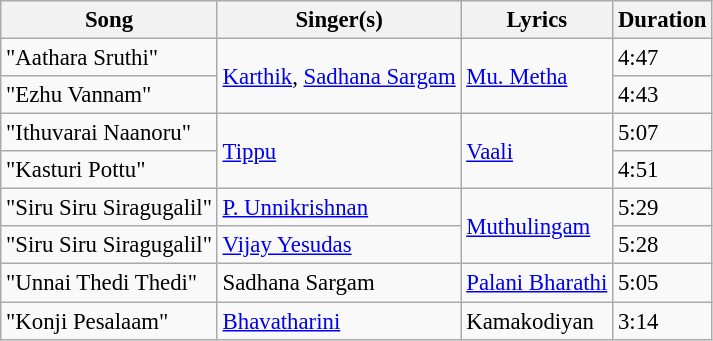<table class="wikitable" style="font-size:95%;">
<tr>
<th>Song</th>
<th>Singer(s)</th>
<th>Lyrics</th>
<th>Duration</th>
</tr>
<tr>
<td>"Aathara Sruthi"</td>
<td rowspan=2><a href='#'>Karthik</a>, <a href='#'>Sadhana Sargam</a></td>
<td rowspan=2><a href='#'>Mu. Metha</a></td>
<td>4:47</td>
</tr>
<tr>
<td>"Ezhu Vannam"</td>
<td>4:43</td>
</tr>
<tr>
<td>"Ithuvarai Naanoru"</td>
<td rowspan=2><a href='#'>Tippu</a></td>
<td rowspan=2><a href='#'>Vaali</a></td>
<td>5:07</td>
</tr>
<tr>
<td>"Kasturi Pottu"</td>
<td>4:51</td>
</tr>
<tr>
<td>"Siru Siru Siragugalil"</td>
<td><a href='#'>P. Unnikrishnan</a></td>
<td rowspan=2><a href='#'>Muthulingam</a></td>
<td>5:29</td>
</tr>
<tr>
<td>"Siru Siru Siragugalil"</td>
<td><a href='#'>Vijay Yesudas</a></td>
<td>5:28</td>
</tr>
<tr>
<td>"Unnai Thedi Thedi"</td>
<td>Sadhana Sargam</td>
<td><a href='#'>Palani Bharathi</a></td>
<td>5:05</td>
</tr>
<tr>
<td>"Konji Pesalaam"</td>
<td><a href='#'>Bhavatharini</a></td>
<td>Kamakodiyan</td>
<td>3:14</td>
</tr>
</table>
